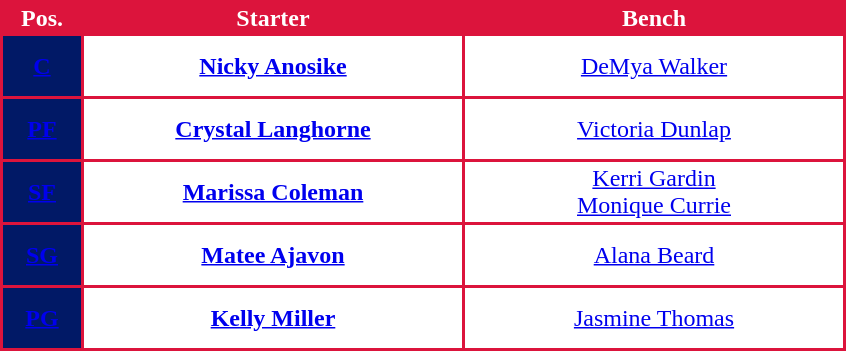<table style="text-align: center; background:#DC143C; color:white">
<tr>
<th width="50">Pos.</th>
<th width="250">Starter</th>
<th width="250">Bench</th>
</tr>
<tr style="height:40px; background:white; color:#DC143C">
<th style="background:#011966"><a href='#'><span>C</span></a></th>
<td><strong><a href='#'>Nicky Anosike</a></strong></td>
<td><a href='#'>DeMya Walker</a></td>
</tr>
<tr style="height:40px; background:white; color:#092C57">
<th style="background:#011966"><a href='#'><span>PF</span></a></th>
<td><strong><a href='#'>Crystal Langhorne</a></strong></td>
<td><a href='#'>Victoria Dunlap</a></td>
</tr>
<tr style="height:40px; background:white; color:#092C57">
<th style="background:#011966"><a href='#'><span>SF</span></a></th>
<td><strong><a href='#'>Marissa Coleman</a></strong></td>
<td><a href='#'>Kerri Gardin</a><br><a href='#'>Monique Currie</a> </td>
</tr>
<tr style="height:40px; background:white; color:#092C57">
<th style="background:#011966"><a href='#'><span>SG</span></a></th>
<td><strong><a href='#'>Matee Ajavon</a></strong></td>
<td><a href='#'>Alana Beard</a> </td>
</tr>
<tr style="height:40px; background:white; color:#092C57">
<th style="background:#011966"><a href='#'><span>PG</span></a></th>
<td><strong><a href='#'>Kelly Miller</a></strong></td>
<td><a href='#'>Jasmine Thomas</a></td>
</tr>
</table>
